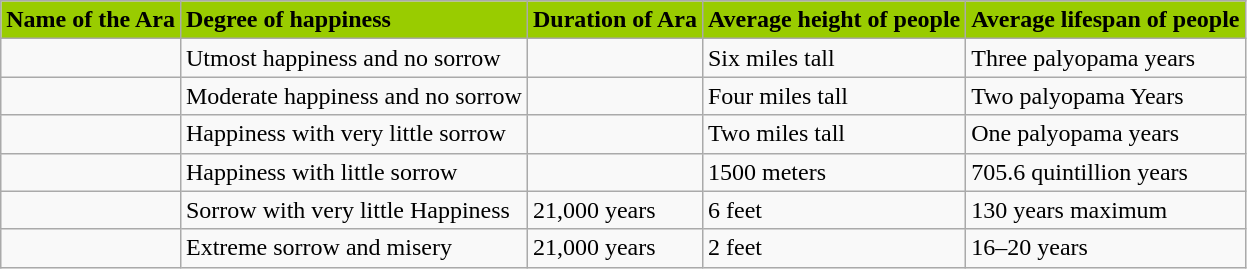<table class="wikitable">
<tr style="background:#9c0; font-size:12pt; font-weight:bold;">
<td style="width:128.25; height:15.75;">Name of the Ara</td>
<td style="width:167.25;">Degree of happiness</td>
<td style="width:250.5;">Duration of Ara</td>
<td style="width:250.5;">Average height of people</td>
<td style="width:250.5;">Average lifespan of people</td>
</tr>
<tr style="vertical-align:bottom;">
<td style="height:12.75;"></td>
<td>Utmost happiness and no sorrow</td>
<td></td>
<td>Six miles tall</td>
<td>Three palyopama years</td>
</tr>
<tr style="vertical-align:bottom;">
<td style="height:12.75;"></td>
<td>Moderate happiness and no sorrow</td>
<td></td>
<td>Four miles tall</td>
<td>Two palyopama Years</td>
</tr>
<tr style="vertical-align:bottom;">
<td style="height:12.75;"></td>
<td>Happiness with very little sorrow</td>
<td></td>
<td>Two miles tall</td>
<td>One palyopama years</td>
</tr>
<tr style="vertical-align:bottom;">
<td style="height:12.75;"></td>
<td>Happiness with  little sorrow</td>
<td></td>
<td>1500 meters</td>
<td>705.6 quintillion years</td>
</tr>
<tr style="vertical-align:bottom;">
<td style="height:12.75;"></td>
<td>Sorrow with very little Happiness</td>
<td>21,000 years</td>
<td>6 feet</td>
<td>130 years maximum</td>
</tr>
<tr style="vertical-align:bottom;">
<td style="height:12.75;"></td>
<td>Extreme sorrow and misery</td>
<td>21,000 years</td>
<td>2 feet</td>
<td>16–20 years</td>
</tr>
</table>
